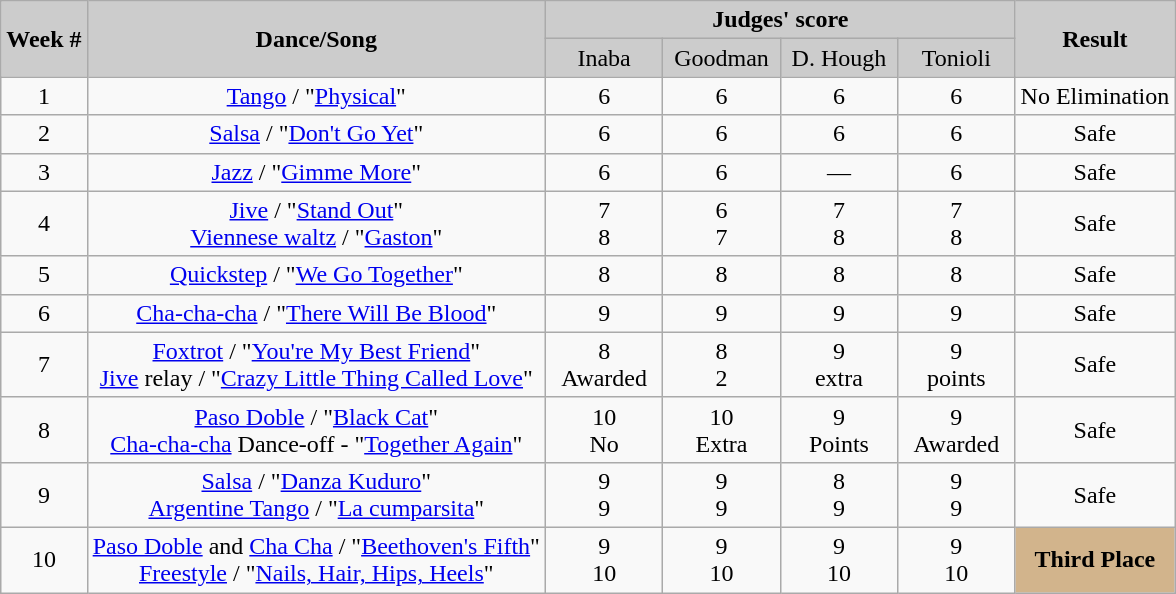<table class="wikitable" style="text-align:center">
<tr>
<th rowspan="2" style="background:#ccc;">Week #</th>
<th rowspan="2" style="background:#ccc;">Dance/Song</th>
<th colspan="4" style="background:#ccc;">Judges' score</th>
<th rowspan="2" style="background:#ccc;">Result</th>
</tr>
<tr style="background:#ccc;">
<td style="width:10%;">Inaba</td>
<td style="width:10%;">Goodman</td>
<td style="width:10%;">D. Hough</td>
<td style="width:10%;">Tonioli</td>
</tr>
<tr>
<td>1</td>
<td><a href='#'>Tango</a> / "<a href='#'>Physical</a>"</td>
<td>6</td>
<td>6</td>
<td>6</td>
<td>6</td>
<td>No Elimination</td>
</tr>
<tr>
<td>2</td>
<td><a href='#'>Salsa</a> / "<a href='#'>Don't Go Yet</a>"</td>
<td>6</td>
<td>6</td>
<td>6</td>
<td>6</td>
<td>Safe</td>
</tr>
<tr>
<td>3</td>
<td><a href='#'>Jazz</a> / "<a href='#'>Gimme More</a>"</td>
<td>6</td>
<td>6</td>
<td>—</td>
<td>6</td>
<td>Safe</td>
</tr>
<tr>
<td>4</td>
<td><a href='#'>Jive</a> / "<a href='#'>Stand Out</a>" <br><a href='#'>Viennese waltz</a> / "<a href='#'>Gaston</a>"</td>
<td>7<br>8</td>
<td>6<br>7</td>
<td>7<br>8</td>
<td>7<br>8</td>
<td>Safe</td>
</tr>
<tr>
<td>5</td>
<td><a href='#'>Quickstep</a> / "<a href='#'>We Go Together</a>"</td>
<td>8</td>
<td>8</td>
<td>8</td>
<td>8</td>
<td>Safe</td>
</tr>
<tr>
<td>6</td>
<td><a href='#'>Cha-cha-cha</a> / "<a href='#'>There Will Be Blood</a>"</td>
<td>9</td>
<td>9</td>
<td>9</td>
<td>9</td>
<td>Safe</td>
</tr>
<tr>
<td>7</td>
<td><a href='#'>Foxtrot</a> / "<a href='#'>You're My Best Friend</a>"<br><a href='#'>Jive</a> relay / "<a href='#'>Crazy Little Thing Called Love</a>"</td>
<td>8<br>Awarded</td>
<td>8<br>2</td>
<td>9<br>extra</td>
<td>9<br>points</td>
<td>Safe</td>
</tr>
<tr>
<td>8</td>
<td><a href='#'>Paso Doble</a> / "<a href='#'>Black Cat</a>"<br><a href='#'>Cha-cha-cha</a> Dance-off - "<a href='#'>Together Again</a>"</td>
<td>10<br>No</td>
<td>10<br>Extra</td>
<td>9<br>Points</td>
<td>9<br>Awarded</td>
<td>Safe</td>
</tr>
<tr>
<td>9</td>
<td><a href='#'>Salsa</a> / "<a href='#'>Danza Kuduro</a>"<br><a href='#'>Argentine Tango</a> / "<a href='#'>La cumparsita</a>"</td>
<td>9<br>9</td>
<td>9<br>9</td>
<td>8<br>9</td>
<td>9<br>9</td>
<td>Safe</td>
</tr>
<tr>
<td>10</td>
<td><a href='#'>Paso Doble</a> and <a href='#'>Cha Cha</a> / "<a href='#'>Beethoven's Fifth</a>"<br><a href='#'>Freestyle</a> / "<a href='#'>Nails, Hair, Hips, Heels</a>"</td>
<td>9<br>10</td>
<td>9<br>10</td>
<td>9<br>10</td>
<td>9<br>10</td>
<td style="text-align:center; background:tan;"><strong>Third Place</strong></td>
</tr>
</table>
